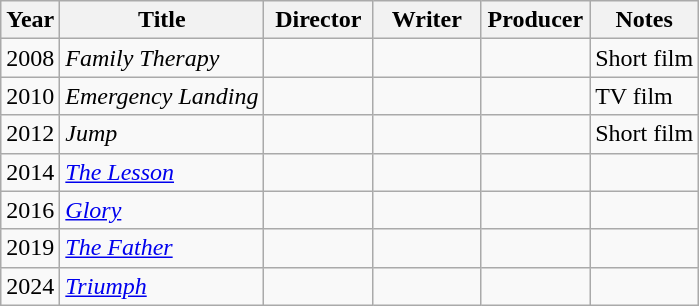<table class="wikitable">
<tr>
<th>Year</th>
<th>Title</th>
<th width=65>Director</th>
<th width=65>Writer</th>
<th width=65>Producer</th>
<th>Notes</th>
</tr>
<tr>
<td>2008</td>
<td><em>Family Therapy</em></td>
<td></td>
<td></td>
<td></td>
<td>Short film</td>
</tr>
<tr>
<td>2010</td>
<td><em>Emergency Landing</em></td>
<td></td>
<td></td>
<td></td>
<td>TV film</td>
</tr>
<tr>
<td>2012</td>
<td><em>Jump</em></td>
<td></td>
<td></td>
<td></td>
<td>Short film</td>
</tr>
<tr>
<td>2014</td>
<td><em><a href='#'>The Lesson</a></em></td>
<td></td>
<td></td>
<td></td>
<td></td>
</tr>
<tr>
<td>2016</td>
<td><em><a href='#'>Glory</a></em></td>
<td></td>
<td></td>
<td></td>
<td></td>
</tr>
<tr>
<td>2019</td>
<td><em><a href='#'>The Father</a></em></td>
<td></td>
<td></td>
<td></td>
<td></td>
</tr>
<tr>
<td>2024</td>
<td><em><a href='#'>Triumph</a></em></td>
<td></td>
<td></td>
<td></td>
<td></td>
</tr>
</table>
